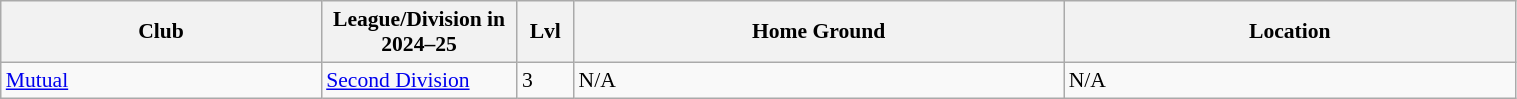<table class="wikitable sortable" width=80% style="font-size:90%">
<tr>
<th width=17%><strong>Club</strong></th>
<th width=10%><strong>League/Division in 2024–25</strong></th>
<th width=3%><strong>Lvl</strong></th>
<th width=26%><strong>Home Ground</strong></th>
<th width=24%><strong>Location</strong></th>
</tr>
<tr>
<td><a href='#'>Mutual</a></td>
<td><a href='#'>Second Division</a></td>
<td>3</td>
<td>N/A</td>
<td>N/A</td>
</tr>
</table>
